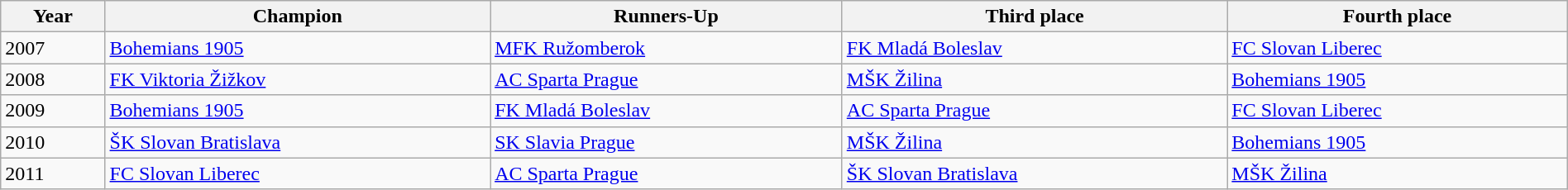<table class="wikitable" width=100%>
<tr>
<th>Year</th>
<th>Champion</th>
<th>Runners-Up</th>
<th>Third place</th>
<th>Fourth place</th>
</tr>
<tr>
<td>2007</td>
<td> <a href='#'>Bohemians 1905</a></td>
<td> <a href='#'>MFK Ružomberok</a></td>
<td> <a href='#'>FK Mladá Boleslav</a></td>
<td> <a href='#'>FC Slovan Liberec</a></td>
</tr>
<tr>
<td>2008</td>
<td> <a href='#'>FK Viktoria Žižkov</a></td>
<td> <a href='#'>AC Sparta Prague</a></td>
<td> <a href='#'>MŠK Žilina</a></td>
<td> <a href='#'>Bohemians 1905</a></td>
</tr>
<tr>
<td>2009</td>
<td> <a href='#'>Bohemians 1905</a></td>
<td> <a href='#'>FK Mladá Boleslav</a></td>
<td> <a href='#'>AC Sparta Prague</a></td>
<td> <a href='#'>FC Slovan Liberec</a></td>
</tr>
<tr>
<td>2010</td>
<td> <a href='#'>ŠK Slovan Bratislava</a></td>
<td> <a href='#'>SK Slavia Prague</a></td>
<td> <a href='#'>MŠK Žilina</a></td>
<td> <a href='#'>Bohemians 1905</a></td>
</tr>
<tr>
<td>2011</td>
<td> <a href='#'>FC Slovan Liberec</a></td>
<td> <a href='#'>AC Sparta Prague</a></td>
<td> <a href='#'>ŠK Slovan Bratislava</a></td>
<td> <a href='#'>MŠK Žilina</a></td>
</tr>
</table>
